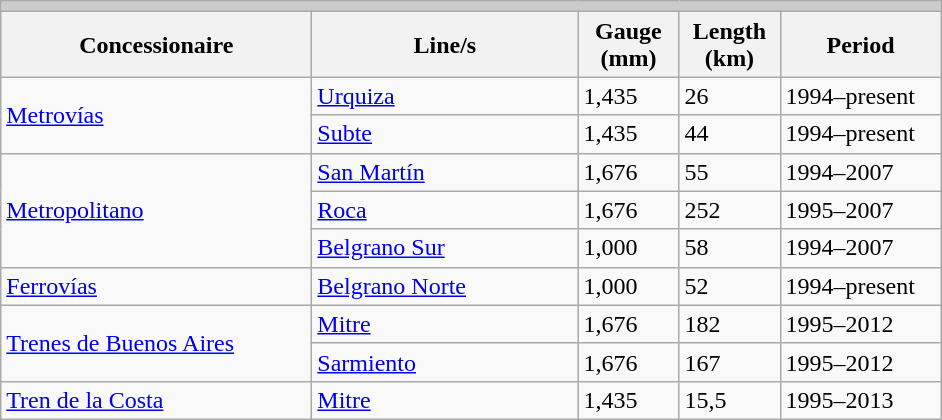<table class="wikitable sortable" style="text-align:left">
<tr>
<td colspan="5" style= "background: #cccccc; color: #00000"></td>
</tr>
<tr>
<th width=200px>Concessionaire</th>
<th width=170px>Line/s</th>
<th width=60px>Gauge (mm)</th>
<th width=60px>Length (km)</th>
<th width=100px>Period</th>
</tr>
<tr>
<td rowspan=2><a href='#'>Metrovías</a></td>
<td><a href='#'>Urquiza</a></td>
<td>1,435</td>
<td>26</td>
<td>1994–present</td>
</tr>
<tr>
<td><a href='#'>Subte</a></td>
<td>1,435</td>
<td>44</td>
<td>1994–present</td>
</tr>
<tr>
<td rowspan=3><a href='#'>Metropolitano</a></td>
<td><a href='#'>San Martín</a></td>
<td>1,676</td>
<td>55</td>
<td>1994–2007</td>
</tr>
<tr>
<td><a href='#'>Roca</a></td>
<td>1,676</td>
<td>252</td>
<td>1995–2007</td>
</tr>
<tr>
<td><a href='#'>Belgrano Sur</a></td>
<td>1,000</td>
<td>58</td>
<td>1994–2007</td>
</tr>
<tr>
<td><a href='#'>Ferrovías</a></td>
<td><a href='#'>Belgrano Norte</a></td>
<td>1,000</td>
<td>52</td>
<td>1994–present</td>
</tr>
<tr>
<td rowspan=2><a href='#'>Trenes de Buenos Aires</a></td>
<td><a href='#'>Mitre</a></td>
<td>1,676</td>
<td>182</td>
<td>1995–2012</td>
</tr>
<tr>
<td><a href='#'>Sarmiento</a></td>
<td>1,676</td>
<td>167</td>
<td>1995–2012</td>
</tr>
<tr>
<td><a href='#'>Tren de la Costa</a> </td>
<td><a href='#'>Mitre</a></td>
<td>1,435</td>
<td>15,5</td>
<td>1995–2013</td>
</tr>
</table>
